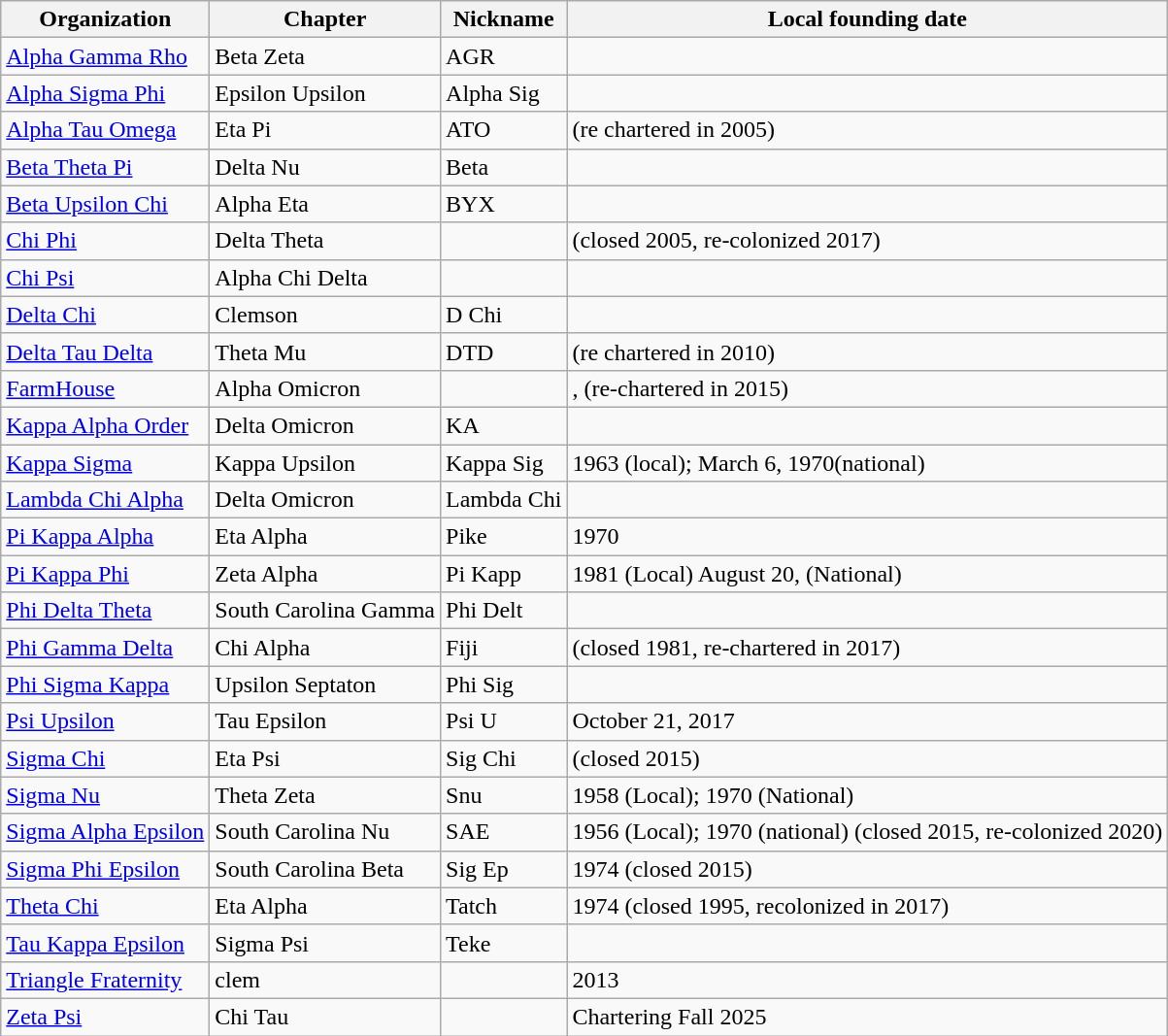<table class="wikitable">
<tr>
<th>Organization</th>
<th>Chapter</th>
<th>Nickname</th>
<th>Local founding date</th>
</tr>
<tr>
<td><a href='#'>Alpha Gamma Rho</a></td>
<td>Beta Zeta</td>
<td>AGR</td>
<td></td>
</tr>
<tr>
<td><a href='#'>Alpha Sigma Phi</a></td>
<td>Epsilon Upsilon</td>
<td>Alpha Sig</td>
<td></td>
</tr>
<tr>
<td><a href='#'>Alpha Tau Omega</a></td>
<td>Eta Pi</td>
<td>ATO</td>
<td> (re chartered in 2005)</td>
</tr>
<tr>
<td><a href='#'>Beta Theta Pi</a></td>
<td>Delta Nu</td>
<td>Beta</td>
<td></td>
</tr>
<tr>
<td><a href='#'>Beta Upsilon Chi</a></td>
<td>Alpha Eta</td>
<td>BYX</td>
<td></td>
</tr>
<tr>
<td><a href='#'>Chi Phi</a></td>
<td>Delta Theta</td>
<td></td>
<td> (closed 2005, re-colonized 2017)</td>
</tr>
<tr>
<td><a href='#'>Chi Psi</a></td>
<td>Alpha Chi Delta</td>
<td></td>
<td></td>
</tr>
<tr>
<td><a href='#'>Delta Chi</a></td>
<td>Clemson</td>
<td>D Chi</td>
<td></td>
</tr>
<tr>
<td><a href='#'>Delta Tau Delta</a></td>
<td>Theta Mu</td>
<td>DTD</td>
<td> (re chartered in 2010)</td>
</tr>
<tr>
<td><a href='#'>FarmHouse</a></td>
<td>Alpha Omicron</td>
<td></td>
<td>, (re-chartered in 2015)</td>
</tr>
<tr>
<td><a href='#'>Kappa Alpha Order</a></td>
<td>Delta Omicron</td>
<td>KA</td>
<td></td>
</tr>
<tr>
<td><a href='#'>Kappa Sigma</a></td>
<td>Kappa Upsilon</td>
<td>Kappa Sig</td>
<td>1963 (local); March 6, 1970(national)</td>
</tr>
<tr>
<td><a href='#'>Lambda Chi Alpha</a></td>
<td>Delta Omicron</td>
<td>Lambda Chi</td>
<td></td>
</tr>
<tr>
<td><a href='#'>Pi Kappa Alpha</a></td>
<td>Eta Alpha</td>
<td>Pike</td>
<td>1970</td>
</tr>
<tr>
<td><a href='#'>Pi Kappa Phi</a></td>
<td>Zeta Alpha</td>
<td>Pi Kapp</td>
<td>1981 (Local) August 20, (National)</td>
</tr>
<tr>
<td><a href='#'>Phi Delta Theta</a></td>
<td>South Carolina Gamma</td>
<td>Phi Delt</td>
<td></td>
</tr>
<tr>
<td><a href='#'>Phi Gamma Delta</a></td>
<td>Chi Alpha</td>
<td>Fiji</td>
<td> (closed 1981, re-chartered in 2017)</td>
</tr>
<tr>
<td><a href='#'>Phi Sigma Kappa</a></td>
<td>Upsilon Septaton</td>
<td>Phi Sig</td>
<td></td>
</tr>
<tr>
<td><a href='#'>Psi Upsilon</a></td>
<td>Tau Epsilon</td>
<td>Psi U</td>
<td>October 21, 2017</td>
</tr>
<tr>
<td><a href='#'>Sigma Chi</a></td>
<td>Eta Psi</td>
<td>Sig Chi</td>
<td> (closed 2015)</td>
</tr>
<tr>
<td><a href='#'>Sigma Nu</a></td>
<td>Theta Zeta</td>
<td>Snu</td>
<td>1958 (Local); 1970 (National)</td>
</tr>
<tr>
<td><a href='#'>Sigma Alpha Epsilon</a></td>
<td>South Carolina Nu</td>
<td>SAE</td>
<td>1956 (Local); 1970 (national) (closed 2015, re-colonized 2020)</td>
</tr>
<tr>
<td><a href='#'>Sigma Phi Epsilon</a></td>
<td>South Carolina Beta</td>
<td>Sig Ep</td>
<td>1974 (closed 2015)</td>
</tr>
<tr>
<td><a href='#'>Theta Chi</a></td>
<td>Eta Alpha</td>
<td>Tatch</td>
<td>1974 (closed 1995, recolonized in 2017)</td>
</tr>
<tr>
<td><a href='#'>Tau Kappa Epsilon</a></td>
<td>Sigma Psi</td>
<td>Teke</td>
<td></td>
</tr>
<tr>
<td><a href='#'>Triangle Fraternity</a></td>
<td>clem</td>
<td></td>
<td>2013</td>
</tr>
<tr>
<td><a href='#'>Zeta Psi</a></td>
<td>Chi Tau</td>
<td></td>
<td>Chartering Fall 2025</td>
</tr>
</table>
